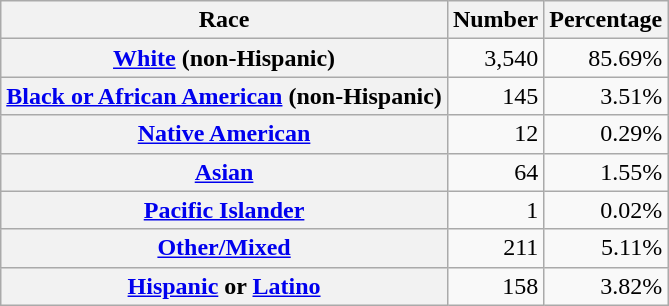<table class="wikitable" style="text-align:right">
<tr>
<th scope="col">Race</th>
<th scope="col">Number</th>
<th scope="col">Percentage</th>
</tr>
<tr>
<th scope="row"><a href='#'>White</a> (non-Hispanic)</th>
<td>3,540</td>
<td>85.69%</td>
</tr>
<tr>
<th scope="row"><a href='#'>Black or African American</a> (non-Hispanic)</th>
<td>145</td>
<td>3.51%</td>
</tr>
<tr>
<th scope="row"><a href='#'>Native American</a></th>
<td>12</td>
<td>0.29%</td>
</tr>
<tr>
<th scope="row"><a href='#'>Asian</a></th>
<td>64</td>
<td>1.55%</td>
</tr>
<tr>
<th scope="row"><a href='#'>Pacific Islander</a></th>
<td>1</td>
<td>0.02%</td>
</tr>
<tr>
<th scope="row"><a href='#'>Other/Mixed</a></th>
<td>211</td>
<td>5.11%</td>
</tr>
<tr>
<th scope="row"><a href='#'>Hispanic</a> or <a href='#'>Latino</a></th>
<td>158</td>
<td>3.82%</td>
</tr>
</table>
